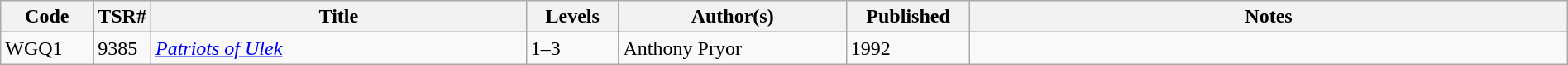<table class="wikitable" style="width: 100%">
<tr>
<th scope="col" style="width: 6%;">Code</th>
<th>TSR#</th>
<th scope="col" style="width: 25%;">Title</th>
<th scope="col" style="width: 6%;">Levels</th>
<th scope="col" style="width: 15%;">Author(s)</th>
<th scope="col" style="width: 8%;">Published</th>
<th scope="col" style="width: 40%;">Notes</th>
</tr>
<tr>
<td>WGQ1</td>
<td>9385</td>
<td><em><a href='#'>Patriots of Ulek</a></em></td>
<td>1–3</td>
<td>Anthony Pryor</td>
<td>1992</td>
<td> </td>
</tr>
</table>
